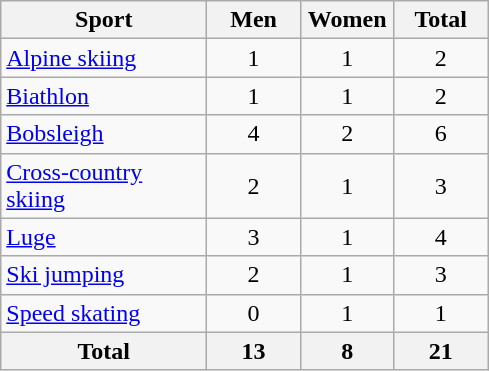<table class="wikitable sortable" style="text-align:center;">
<tr>
<th width=130>Sport</th>
<th width=55>Men</th>
<th width=55>Women</th>
<th width=55>Total</th>
</tr>
<tr>
<td align=left><a href='#'>Alpine skiing</a></td>
<td>1</td>
<td>1</td>
<td>2</td>
</tr>
<tr>
<td align=left><a href='#'>Biathlon</a></td>
<td>1</td>
<td>1</td>
<td>2</td>
</tr>
<tr>
<td align=left><a href='#'>Bobsleigh</a></td>
<td>4</td>
<td>2</td>
<td>6</td>
</tr>
<tr>
<td align=left><a href='#'>Cross-country skiing</a></td>
<td>2</td>
<td>1</td>
<td>3</td>
</tr>
<tr>
<td align=left><a href='#'>Luge</a></td>
<td>3</td>
<td>1</td>
<td>4</td>
</tr>
<tr>
<td align=left><a href='#'>Ski jumping</a></td>
<td>2</td>
<td>1</td>
<td>3</td>
</tr>
<tr>
<td align=left><a href='#'>Speed skating</a></td>
<td>0</td>
<td>1</td>
<td>1</td>
</tr>
<tr>
<th>Total</th>
<th>13</th>
<th>8</th>
<th>21</th>
</tr>
</table>
